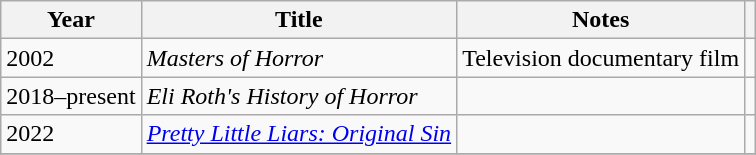<table class="wikitable plainrowheaders">
<tr>
<th>Year</th>
<th>Title</th>
<th>Notes</th>
<th class="unsortable"></th>
</tr>
<tr>
<td>2002</td>
<td><em>Masters of Horror</em></td>
<td>Television documentary film</td>
<td style="text-align:center;"></td>
</tr>
<tr>
<td>2018–present</td>
<td><em>Eli Roth's History of Horror</em></td>
<td></td>
<td style="text-align:center;"></td>
</tr>
<tr>
<td>2022</td>
<td><em><a href='#'>Pretty Little Liars: Original Sin</a></em></td>
<td></td>
<td style="text-align:center;"></td>
</tr>
<tr>
</tr>
</table>
